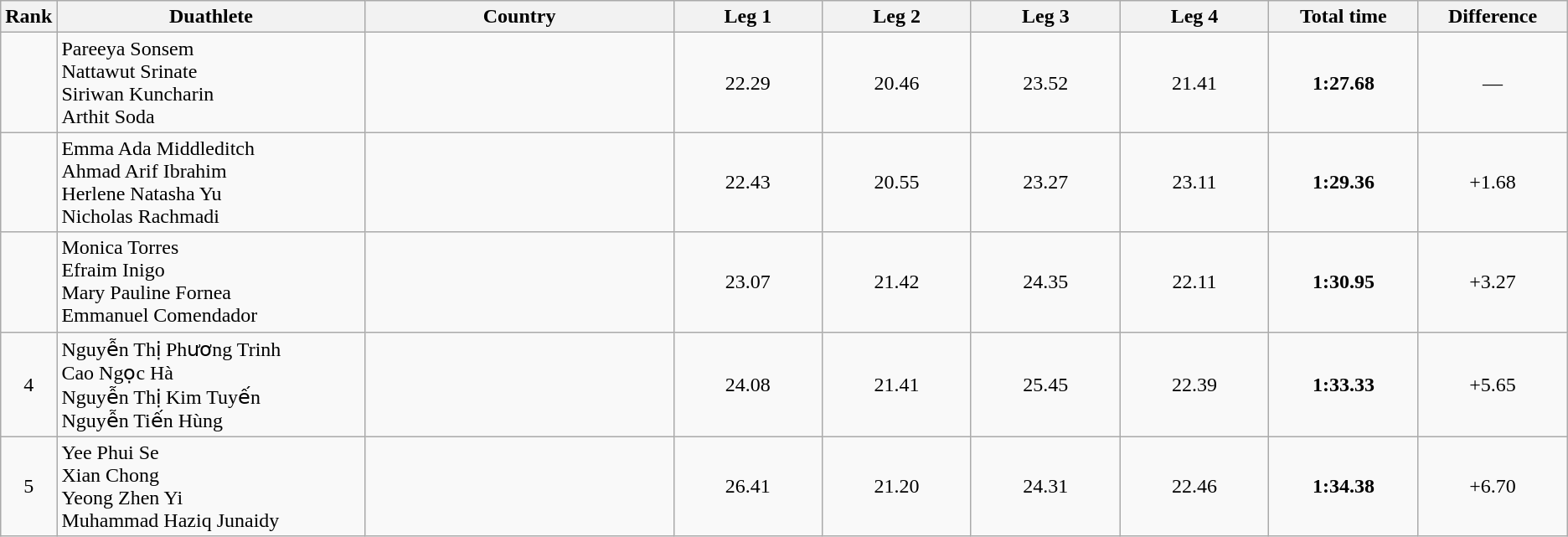<table class="wikitable sortable" style="text-align:center">
<tr>
<th>Rank</th>
<th style="width:15em">Duathlete</th>
<th style="width:15em">Country</th>
<th style="width:7em">Leg 1</th>
<th style="width:7em">Leg 2</th>
<th style="width:7em">Leg 3</th>
<th style="width:7em">Leg 4</th>
<th style="width:7em">Total time</th>
<th style="width:7em">Difference</th>
</tr>
<tr>
<td></td>
<td align=left>Pareeya Sonsem <br> Nattawut Srinate <br> Siriwan Kuncharin <br> Arthit Soda</td>
<td></td>
<td>22.29</td>
<td>20.46</td>
<td>23.52</td>
<td>21.41</td>
<td><strong>1:27.68</strong></td>
<td>—</td>
</tr>
<tr>
<td></td>
<td align=left>Emma Ada Middleditch <br> Ahmad Arif Ibrahim <br> Herlene Natasha Yu <br> Nicholas Rachmadi</td>
<td></td>
<td>22.43</td>
<td>20.55</td>
<td>23.27</td>
<td>23.11</td>
<td><strong>1:29.36</strong></td>
<td>+1.68</td>
</tr>
<tr>
<td></td>
<td align=left>Monica Torres <br> Efraim Inigo <br> Mary Pauline Fornea <br> Emmanuel Comendador</td>
<td></td>
<td>23.07</td>
<td>21.42</td>
<td>24.35</td>
<td>22.11</td>
<td><strong>1:30.95</strong></td>
<td>+3.27</td>
</tr>
<tr>
<td>4</td>
<td align=left>Nguyễn Thị Phương Trinh <br> Cao Ngọc Hà <br> Nguyễn Thị Kim Tuyến <br> Nguyễn Tiến Hùng</td>
<td></td>
<td>24.08</td>
<td>21.41</td>
<td>25.45</td>
<td>22.39</td>
<td><strong>1:33.33</strong></td>
<td>+5.65</td>
</tr>
<tr>
<td>5</td>
<td align=left>Yee Phui Se <br> Xian Chong <br> Yeong Zhen Yi <br> Muhammad Haziq Junaidy</td>
<td></td>
<td>26.41</td>
<td>21.20</td>
<td>24.31</td>
<td>22.46</td>
<td><strong>1:34.38</strong></td>
<td>+6.70</td>
</tr>
</table>
